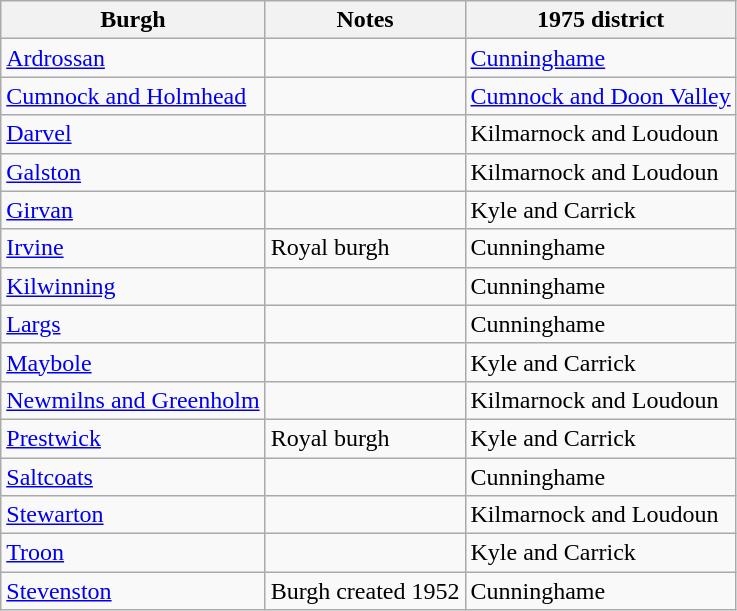<table class="wikitable">
<tr>
<th>Burgh</th>
<th>Notes</th>
<th>1975 district</th>
</tr>
<tr>
<td><a href='#'>Ardrossan</a></td>
<td></td>
<td><a href='#'>Cunninghame</a></td>
</tr>
<tr>
<td><a href='#'>Cumnock and Holmhead</a></td>
<td></td>
<td><a href='#'>Cumnock and Doon Valley</a></td>
</tr>
<tr>
<td><a href='#'>Darvel</a></td>
<td></td>
<td>Kilmarnock and Loudoun</td>
</tr>
<tr>
<td><a href='#'>Galston</a></td>
<td></td>
<td>Kilmarnock and Loudoun</td>
</tr>
<tr>
<td><a href='#'>Girvan</a></td>
<td></td>
<td>Kyle and Carrick</td>
</tr>
<tr>
<td><a href='#'>Irvine</a></td>
<td>Royal burgh</td>
<td>Cunninghame</td>
</tr>
<tr>
<td><a href='#'>Kilwinning</a></td>
<td></td>
<td>Cunninghame</td>
</tr>
<tr>
<td><a href='#'>Largs</a></td>
<td></td>
<td>Cunninghame</td>
</tr>
<tr>
<td><a href='#'>Maybole</a></td>
<td></td>
<td>Kyle and Carrick</td>
</tr>
<tr>
<td><a href='#'>Newmilns and Greenholm</a></td>
<td></td>
<td>Kilmarnock and Loudoun</td>
</tr>
<tr>
<td><a href='#'>Prestwick</a></td>
<td>Royal burgh</td>
<td>Kyle and Carrick</td>
</tr>
<tr>
<td><a href='#'>Saltcoats</a></td>
<td></td>
<td>Cunninghame</td>
</tr>
<tr>
<td><a href='#'>Stewarton</a></td>
<td></td>
<td>Kilmarnock and Loudoun</td>
</tr>
<tr>
<td><a href='#'>Troon</a></td>
<td></td>
<td>Kyle and Carrick</td>
</tr>
<tr>
<td><a href='#'>Stevenston</a></td>
<td>Burgh created 1952</td>
<td>Cunninghame</td>
</tr>
</table>
